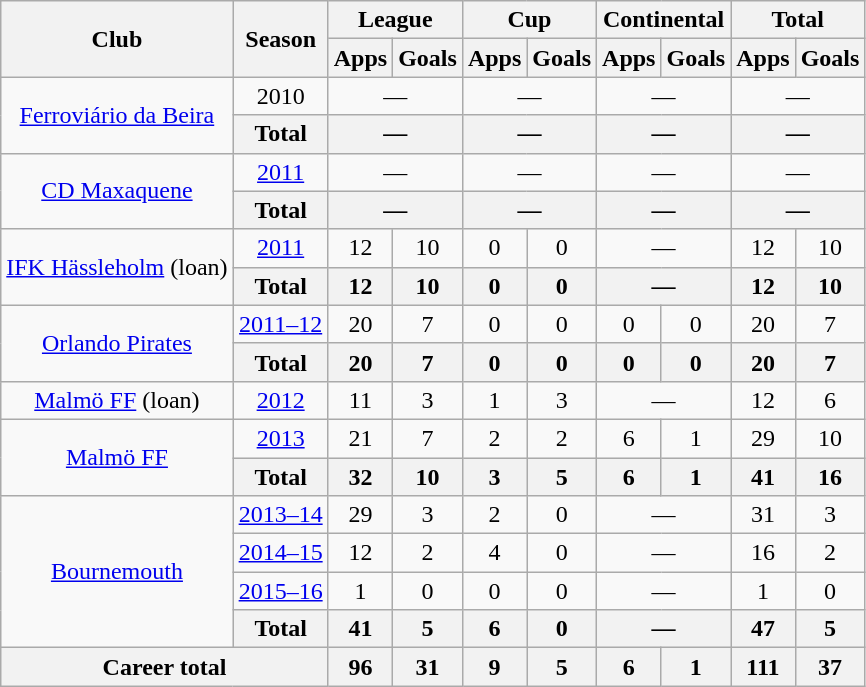<table class="wikitable" style="text-align:center;">
<tr>
<th rowspan="2">Club</th>
<th rowspan="2">Season</th>
<th colspan="2">League</th>
<th colspan="2">Cup</th>
<th colspan="2">Continental</th>
<th colspan="2">Total</th>
</tr>
<tr>
<th>Apps</th>
<th>Goals</th>
<th>Apps</th>
<th>Goals</th>
<th>Apps</th>
<th>Goals</th>
<th>Apps</th>
<th>Goals</th>
</tr>
<tr>
<td rowspan="2"><a href='#'>Ferroviário da Beira</a></td>
<td>2010</td>
<td colspan="2">—</td>
<td colspan="2">—</td>
<td colspan="2">—</td>
<td colspan="2">—</td>
</tr>
<tr>
<th>Total</th>
<th colspan="2">—</th>
<th colspan="2">—</th>
<th colspan="2">—</th>
<th colspan="2">—</th>
</tr>
<tr>
<td rowspan="2"><a href='#'>CD Maxaquene</a></td>
<td><a href='#'>2011</a></td>
<td colspan="2">—</td>
<td colspan="2">—</td>
<td colspan="2">—</td>
<td colspan="2">—</td>
</tr>
<tr>
<th>Total</th>
<th colspan="2">—</th>
<th colspan="2">—</th>
<th colspan="2">—</th>
<th colspan="2">—</th>
</tr>
<tr>
<td rowspan="2"><a href='#'>IFK Hässleholm</a> (loan)</td>
<td><a href='#'>2011</a></td>
<td>12</td>
<td>10</td>
<td>0</td>
<td>0</td>
<td colspan="2">—</td>
<td>12</td>
<td>10</td>
</tr>
<tr>
<th>Total</th>
<th>12</th>
<th>10</th>
<th>0</th>
<th>0</th>
<th colspan="2">—</th>
<th>12</th>
<th>10</th>
</tr>
<tr>
<td rowspan="2"><a href='#'>Orlando Pirates</a></td>
<td><a href='#'>2011–12</a></td>
<td>20</td>
<td>7</td>
<td>0</td>
<td>0</td>
<td>0</td>
<td>0</td>
<td>20</td>
<td>7</td>
</tr>
<tr>
<th>Total</th>
<th>20</th>
<th>7</th>
<th>0</th>
<th>0</th>
<th>0</th>
<th>0</th>
<th>20</th>
<th>7</th>
</tr>
<tr>
<td><a href='#'>Malmö FF</a> (loan)</td>
<td><a href='#'>2012</a></td>
<td>11</td>
<td>3</td>
<td>1</td>
<td>3</td>
<td colspan="2">—</td>
<td>12</td>
<td>6</td>
</tr>
<tr>
<td rowspan="2"><a href='#'>Malmö FF</a></td>
<td><a href='#'>2013</a></td>
<td>21</td>
<td>7</td>
<td>2</td>
<td>2</td>
<td>6</td>
<td>1</td>
<td>29</td>
<td>10</td>
</tr>
<tr>
<th>Total</th>
<th>32</th>
<th>10</th>
<th>3</th>
<th>5</th>
<th>6</th>
<th>1</th>
<th>41</th>
<th>16</th>
</tr>
<tr>
<td rowspan="4"><a href='#'>Bournemouth</a></td>
<td><a href='#'>2013–14</a></td>
<td>29</td>
<td>3</td>
<td>2</td>
<td>0</td>
<td colspan="2">—</td>
<td>31</td>
<td>3</td>
</tr>
<tr>
<td><a href='#'>2014–15</a></td>
<td>12</td>
<td>2</td>
<td>4</td>
<td>0</td>
<td colspan="2">—</td>
<td>16</td>
<td>2</td>
</tr>
<tr>
<td><a href='#'>2015–16</a></td>
<td>1</td>
<td>0</td>
<td>0</td>
<td>0</td>
<td colspan="2">—</td>
<td>1</td>
<td>0</td>
</tr>
<tr>
<th>Total</th>
<th>41</th>
<th>5</th>
<th>6</th>
<th>0</th>
<th colspan="2">—</th>
<th>47</th>
<th>5</th>
</tr>
<tr>
<th colspan="2">Career total</th>
<th>96</th>
<th>31</th>
<th>9</th>
<th>5</th>
<th>6</th>
<th>1</th>
<th>111</th>
<th>37</th>
</tr>
</table>
